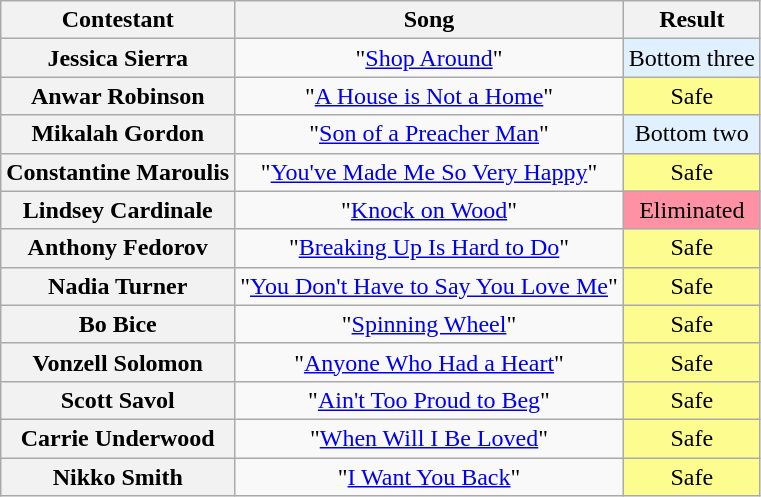<table class="wikitable unsortable" style="text-align:center;">
<tr>
<th scope="col">Contestant</th>
<th scope="col">Song</th>
<th scope="col">Result</th>
</tr>
<tr>
<th scope="row">Jessica Sierra</th>
<td>"<a href='#'>Shop Around</a>"</td>
<td bgcolor="E0F0FF">Bottom three</td>
</tr>
<tr>
<th scope="row">Anwar Robinson</th>
<td>"<a href='#'>A House is Not a Home</a>"</td>
<td style="background:#FDFC8F;">Safe</td>
</tr>
<tr>
<th scope="row">Mikalah Gordon</th>
<td>"<a href='#'>Son of a Preacher Man</a>"</td>
<td bgcolor="E0F0FF">Bottom two</td>
</tr>
<tr>
<th scope="row">Constantine Maroulis</th>
<td>"<a href='#'>You've Made Me So Very Happy</a>"</td>
<td style="background:#FDFC8F;">Safe</td>
</tr>
<tr>
<th scope="row">Lindsey Cardinale</th>
<td>"<a href='#'>Knock on Wood</a>"</td>
<td bgcolor="FF91A4">Eliminated</td>
</tr>
<tr>
<th scope="row">Anthony Fedorov</th>
<td>"<a href='#'>Breaking Up Is Hard to Do</a>"</td>
<td style="background:#FDFC8F;">Safe</td>
</tr>
<tr>
<th scope="row">Nadia Turner</th>
<td>"<a href='#'>You Don't Have to Say You Love Me</a>"</td>
<td style="background:#FDFC8F;">Safe</td>
</tr>
<tr>
<th scope="row">Bo Bice</th>
<td>"<a href='#'>Spinning Wheel</a>"</td>
<td style="background:#FDFC8F;">Safe</td>
</tr>
<tr>
<th scope="row">Vonzell Solomon</th>
<td>"<a href='#'>Anyone Who Had a Heart</a>"</td>
<td style="background:#FDFC8F;">Safe</td>
</tr>
<tr>
<th scope="row">Scott Savol</th>
<td>"<a href='#'>Ain't Too Proud to Beg</a>"</td>
<td style="background:#FDFC8F;">Safe</td>
</tr>
<tr>
<th scope="row">Carrie Underwood</th>
<td>"<a href='#'>When Will I Be Loved</a>"</td>
<td style="background:#FDFC8F;">Safe</td>
</tr>
<tr>
<th scope="row">Nikko Smith</th>
<td>"<a href='#'>I Want You Back</a>"</td>
<td style="background:#FDFC8F;">Safe</td>
</tr>
</table>
